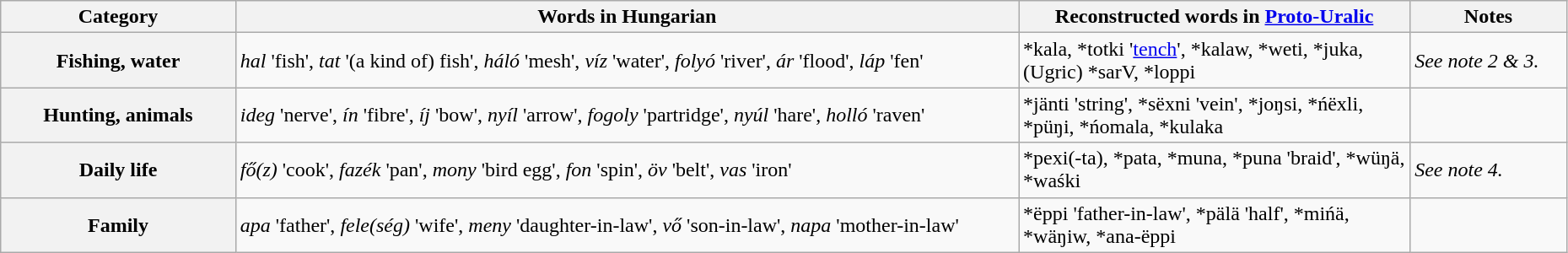<table class=wikitable width=98%>
<tr>
<th width=15%><strong>Category</strong></th>
<th width=50%><strong>Words in Hungarian</strong></th>
<th width=25%><strong>Reconstructed words in <a href='#'>Proto-Uralic</a></strong></th>
<th width=10%><strong>Notes</strong></th>
</tr>
<tr>
<th>Fishing, water</th>
<td><em>hal</em> 'fish', <em>tat</em> '(a kind of) fish', <em>háló</em> 'mesh', <em>víz</em> 'water', <em>folyó</em> 'river', <em>ár</em> 'flood', <em>láp</em> 'fen'</td>
<td>*kala, *totki '<a href='#'>tench</a>', *kalaw, *weti, *juka, (Ugric) *sarV, *loppi</td>
<td><em>See note 2 & 3.</em></td>
</tr>
<tr>
<th>Hunting, animals</th>
<td><em>ideg</em> 'nerve', <em>ín</em> 'fibre', <em>íj</em> 'bow', <em>nyíl</em> 'arrow', <em>fogoly</em> 'partridge', <em>nyúl</em> 'hare', <em>holló</em> 'raven'</td>
<td>*jänti 'string', *sëxni 'vein', *joŋsi, *ńëxli, *püŋi, *ńomala, *kulaka</td>
</tr>
<tr>
<th>Daily life</th>
<td><em>fő(z)</em> 'cook', <em>fazék</em> 'pan', <em>mony</em> 'bird egg', <em>fon</em> 'spin', <em>öv</em> 'belt', <em>vas</em> 'iron'</td>
<td>*pexi(-ta), *pata, *muna, *puna 'braid', *wüŋä, *waśki</td>
<td><em>See note 4.</em></td>
</tr>
<tr>
<th>Family</th>
<td><em>apa</em> 'father', <em>fele(ség)</em> 'wife', <em>meny</em> 'daughter-in-law', <em>vő</em> 'son-in-law', <em>napa</em> 'mother-in-law'</td>
<td>*ëppi 'father-in-law', *pälä 'half', *mińä, *wäŋiw, *ana-ëppi</td>
</tr>
</table>
